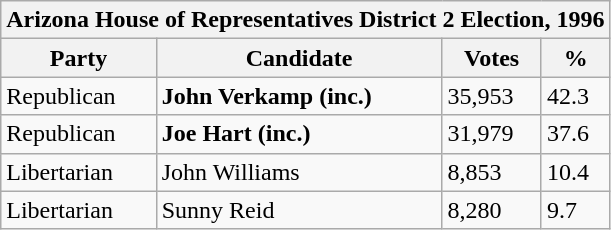<table class="wikitable">
<tr>
<th colspan="4">Arizona House of Representatives District 2 Election, 1996</th>
</tr>
<tr>
<th>Party</th>
<th>Candidate</th>
<th>Votes</th>
<th>%</th>
</tr>
<tr>
<td>Republican</td>
<td><strong>John Verkamp (inc.)</strong></td>
<td>35,953</td>
<td>42.3</td>
</tr>
<tr>
<td>Republican</td>
<td><strong>Joe Hart (inc.)</strong></td>
<td>31,979</td>
<td>37.6</td>
</tr>
<tr>
<td>Libertarian</td>
<td>John Williams</td>
<td>8,853</td>
<td>10.4</td>
</tr>
<tr>
<td>Libertarian</td>
<td>Sunny Reid</td>
<td>8,280</td>
<td>9.7</td>
</tr>
</table>
